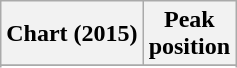<table class="wikitable sortable plainrowheaders" style="text-align:center">
<tr>
<th>Chart (2015)</th>
<th>Peak<br>position</th>
</tr>
<tr>
</tr>
<tr>
</tr>
</table>
